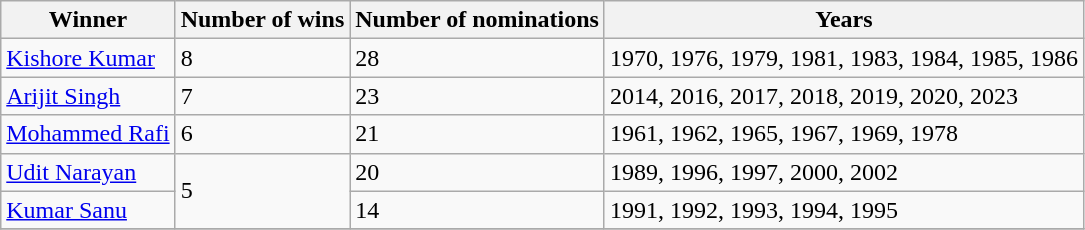<table class="sortable wikitable">
<tr>
<th>Winner</th>
<th>Number of wins</th>
<th>Number of nominations</th>
<th>Years</th>
</tr>
<tr>
<td><a href='#'>Kishore Kumar</a></td>
<td>8</td>
<td>28</td>
<td>1970, 1976, 1979, 1981, 1983, 1984, 1985, 1986</td>
</tr>
<tr>
<td><a href='#'>Arijit Singh</a></td>
<td>7</td>
<td>23</td>
<td>2014, 2016, 2017, 2018, 2019, 2020, 2023</td>
</tr>
<tr>
<td><a href='#'>Mohammed Rafi</a></td>
<td>6</td>
<td>21</td>
<td>1961, 1962, 1965, 1967, 1969, 1978</td>
</tr>
<tr>
<td><a href='#'>Udit Narayan</a></td>
<td rowspan="2">5</td>
<td>20</td>
<td>1989, 1996, 1997, 2000, 2002</td>
</tr>
<tr>
<td><a href='#'>Kumar Sanu</a></td>
<td>14</td>
<td>1991, 1992, 1993, 1994, 1995</td>
</tr>
<tr>
</tr>
</table>
